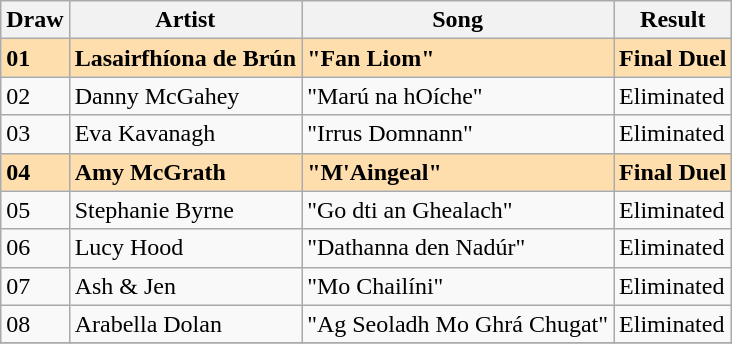<table class="sortable wikitable">
<tr>
<th>Draw</th>
<th>Artist</th>
<th>Song</th>
<th>Result</th>
</tr>
<tr style="font-weight: bold; background: navajowhite;">
<td>01</td>
<td>Lasairfhíona de Brún</td>
<td>"Fan Liom"</td>
<td>Final Duel</td>
</tr>
<tr>
<td>02</td>
<td>Danny McGahey</td>
<td>"Marú na hOíche"</td>
<td>Eliminated</td>
</tr>
<tr>
<td>03</td>
<td>Eva Kavanagh</td>
<td>"Irrus Domnann"</td>
<td>Eliminated</td>
</tr>
<tr style="font-weight: bold; background: navajowhite;">
<td>04</td>
<td>Amy McGrath</td>
<td>"M'Aingeal"</td>
<td>Final Duel</td>
</tr>
<tr>
<td>05</td>
<td>Stephanie Byrne</td>
<td>"Go dti an Ghealach"</td>
<td>Eliminated</td>
</tr>
<tr>
<td>06</td>
<td>Lucy Hood</td>
<td>"Dathanna den Nadúr"</td>
<td>Eliminated</td>
</tr>
<tr>
<td>07</td>
<td>Ash & Jen</td>
<td>"Mo Chailíni"</td>
<td>Eliminated</td>
</tr>
<tr>
<td>08</td>
<td>Arabella Dolan</td>
<td>"Ag Seoladh Mo Ghrá Chugat"</td>
<td>Eliminated</td>
</tr>
<tr>
</tr>
</table>
